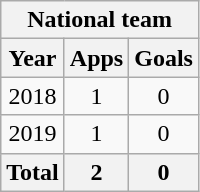<table class="wikitable" style="text-align:center">
<tr>
<th colspan=3>National team</th>
</tr>
<tr>
<th>Year</th>
<th>Apps</th>
<th>Goals</th>
</tr>
<tr>
<td>2018</td>
<td>1</td>
<td>0</td>
</tr>
<tr>
<td>2019</td>
<td>1</td>
<td>0</td>
</tr>
<tr>
<th>Total</th>
<th>2</th>
<th>0</th>
</tr>
</table>
